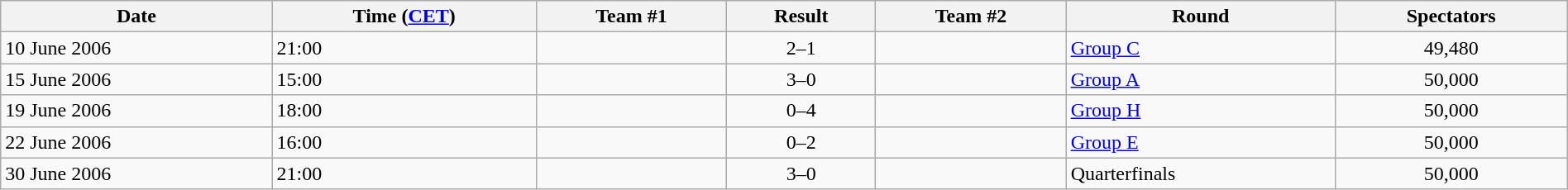<table class="wikitable"  style="text-align:left; width:100%;">
<tr>
<th>Date</th>
<th>Time (<a href='#'>CET</a>)</th>
<th>Team #1</th>
<th>Result</th>
<th>Team #2</th>
<th>Round</th>
<th>Spectators</th>
</tr>
<tr>
<td>10 June 2006</td>
<td>21:00</td>
<td></td>
<td style="text-align:center;">2–1</td>
<td></td>
<td><a href='#'>Group C</a></td>
<td style="text-align:center;">49,480</td>
</tr>
<tr>
<td>15 June 2006</td>
<td>15:00</td>
<td></td>
<td style="text-align:center;">3–0</td>
<td></td>
<td><a href='#'>Group A</a></td>
<td style="text-align:center;">50,000</td>
</tr>
<tr>
<td>19 June 2006</td>
<td>18:00</td>
<td></td>
<td style="text-align:center;">0–4</td>
<td></td>
<td><a href='#'>Group H</a></td>
<td style="text-align:center;">50,000</td>
</tr>
<tr>
<td>22 June 2006</td>
<td>16:00</td>
<td></td>
<td style="text-align:center;">0–2</td>
<td></td>
<td><a href='#'>Group E</a></td>
<td style="text-align:center;">50,000</td>
</tr>
<tr>
<td>30 June 2006</td>
<td>21:00</td>
<td></td>
<td style="text-align:center;">3–0</td>
<td></td>
<td>Quarterfinals</td>
<td style="text-align:center;">50,000</td>
</tr>
</table>
